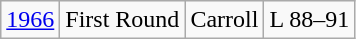<table class="wikitable">
<tr align="center">
<td><a href='#'>1966</a></td>
<td>First Round</td>
<td>Carroll</td>
<td>L 88–91</td>
</tr>
</table>
